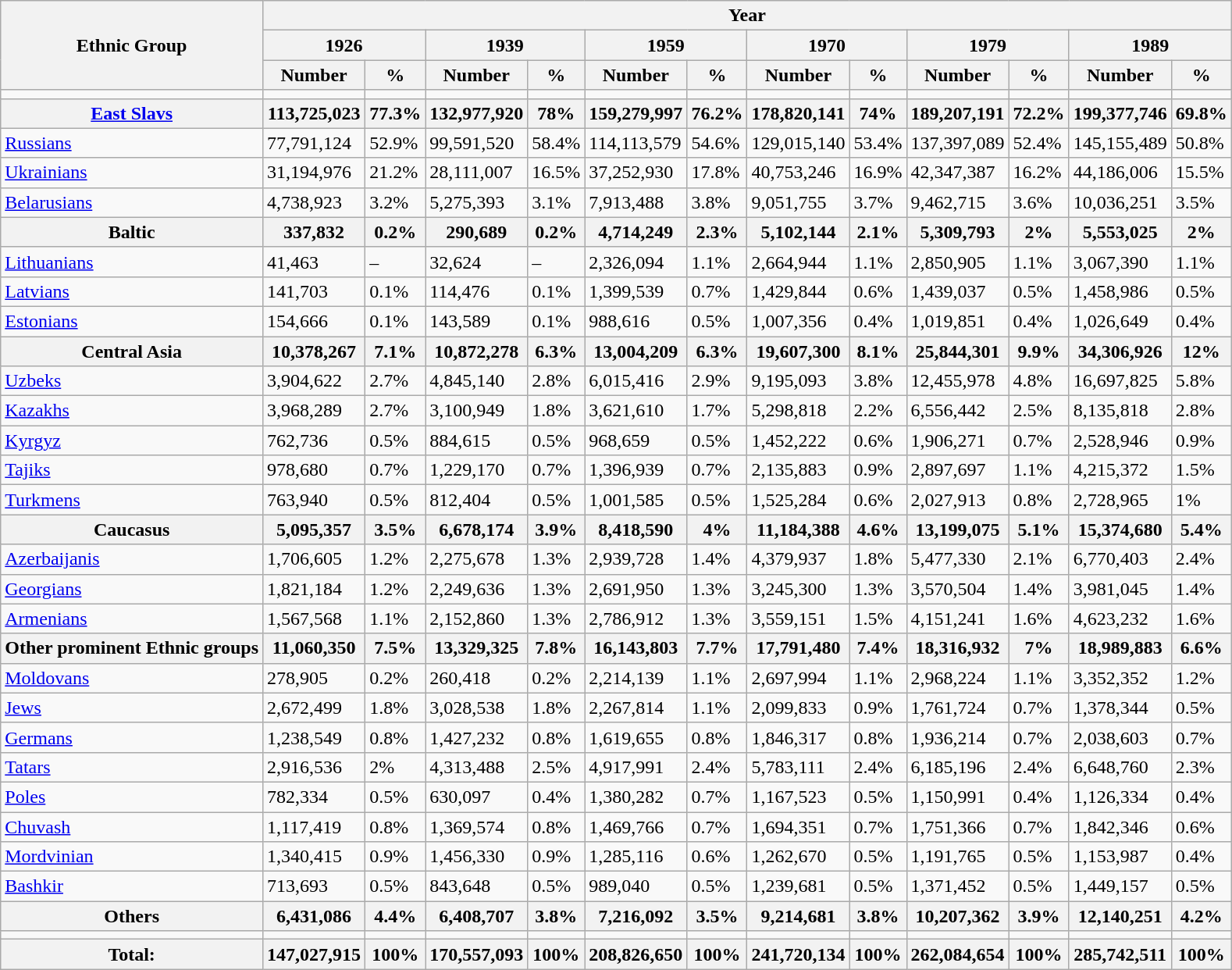<table class="wikitable sortable">
<tr>
<th rowspan="3">Ethnic Group</th>
<th colspan="12">Year</th>
</tr>
<tr>
<th colspan="2">1926</th>
<th colspan="2">1939</th>
<th colspan="2">1959</th>
<th colspan="2">1970</th>
<th colspan="2">1979</th>
<th colspan="2">1989</th>
</tr>
<tr>
<th>Number</th>
<th>%</th>
<th>Number</th>
<th>%</th>
<th>Number</th>
<th>%</th>
<th>Number</th>
<th>%</th>
<th>Number</th>
<th>%</th>
<th>Number</th>
<th>%</th>
</tr>
<tr>
<td></td>
<td></td>
<td></td>
<td></td>
<td></td>
<td></td>
<td></td>
<td></td>
<td></td>
<td></td>
<td></td>
<td></td>
<td></td>
</tr>
<tr>
<th><a href='#'>East Slavs</a></th>
<th>113,725,023</th>
<th>77.3%</th>
<th>132,977,920</th>
<th>78%</th>
<th>159,279,997</th>
<th>76.2%</th>
<th>178,820,141</th>
<th>74%</th>
<th>189,207,191</th>
<th>72.2%</th>
<th>199,377,746</th>
<th>69.8%</th>
</tr>
<tr>
<td><a href='#'>Russians</a> </td>
<td>77,791,124</td>
<td>52.9%</td>
<td>99,591,520</td>
<td>58.4%</td>
<td>114,113,579</td>
<td>54.6%</td>
<td>129,015,140</td>
<td>53.4%</td>
<td>137,397,089</td>
<td>52.4%</td>
<td>145,155,489</td>
<td>50.8%</td>
</tr>
<tr>
<td><a href='#'>Ukrainians</a> </td>
<td>31,194,976</td>
<td>21.2%</td>
<td>28,111,007</td>
<td>16.5%</td>
<td>37,252,930</td>
<td>17.8%</td>
<td>40,753,246</td>
<td>16.9%</td>
<td>42,347,387</td>
<td>16.2%</td>
<td>44,186,006</td>
<td>15.5%</td>
</tr>
<tr>
<td><a href='#'>Belarusians</a> </td>
<td>4,738,923</td>
<td>3.2%</td>
<td>5,275,393</td>
<td>3.1%</td>
<td>7,913,488</td>
<td>3.8%</td>
<td>9,051,755</td>
<td>3.7%</td>
<td>9,462,715</td>
<td>3.6%</td>
<td>10,036,251</td>
<td>3.5%</td>
</tr>
<tr>
<th>Baltic</th>
<th>337,832</th>
<th>0.2%</th>
<th>290,689</th>
<th>0.2%</th>
<th>4,714,249</th>
<th>2.3%</th>
<th>5,102,144</th>
<th>2.1%</th>
<th>5,309,793</th>
<th>2%</th>
<th>5,553,025</th>
<th>2%</th>
</tr>
<tr>
<td><a href='#'>Lithuanians</a> </td>
<td>41,463</td>
<td>–</td>
<td>32,624</td>
<td>–</td>
<td>2,326,094</td>
<td>1.1%</td>
<td>2,664,944</td>
<td>1.1%</td>
<td>2,850,905</td>
<td>1.1%</td>
<td>3,067,390</td>
<td>1.1%</td>
</tr>
<tr>
<td><a href='#'>Latvians</a> </td>
<td>141,703</td>
<td>0.1%</td>
<td>114,476</td>
<td>0.1%</td>
<td>1,399,539</td>
<td>0.7%</td>
<td>1,429,844</td>
<td>0.6%</td>
<td>1,439,037</td>
<td>0.5%</td>
<td>1,458,986</td>
<td>0.5%</td>
</tr>
<tr>
<td><a href='#'>Estonians</a> </td>
<td>154,666</td>
<td>0.1%</td>
<td>143,589</td>
<td>0.1%</td>
<td>988,616</td>
<td>0.5%</td>
<td>1,007,356</td>
<td>0.4%</td>
<td>1,019,851</td>
<td>0.4%</td>
<td>1,026,649</td>
<td>0.4%</td>
</tr>
<tr>
<th>Central Asia</th>
<th>10,378,267</th>
<th>7.1%</th>
<th>10,872,278</th>
<th>6.3%</th>
<th>13,004,209</th>
<th>6.3%</th>
<th>19,607,300</th>
<th>8.1%</th>
<th>25,844,301</th>
<th>9.9%</th>
<th>34,306,926</th>
<th>12%</th>
</tr>
<tr>
<td><a href='#'>Uzbeks</a> </td>
<td>3,904,622</td>
<td>2.7%</td>
<td>4,845,140</td>
<td>2.8%</td>
<td>6,015,416</td>
<td>2.9%</td>
<td>9,195,093</td>
<td>3.8%</td>
<td>12,455,978</td>
<td>4.8%</td>
<td>16,697,825</td>
<td>5.8%</td>
</tr>
<tr>
<td><a href='#'>Kazakhs</a> </td>
<td>3,968,289</td>
<td>2.7%</td>
<td>3,100,949</td>
<td>1.8%</td>
<td>3,621,610</td>
<td>1.7%</td>
<td>5,298,818</td>
<td>2.2%</td>
<td>6,556,442</td>
<td>2.5%</td>
<td>8,135,818</td>
<td>2.8%</td>
</tr>
<tr>
<td><a href='#'>Kyrgyz</a> </td>
<td>762,736</td>
<td>0.5%</td>
<td>884,615</td>
<td>0.5%</td>
<td>968,659</td>
<td>0.5%</td>
<td>1,452,222</td>
<td>0.6%</td>
<td>1,906,271</td>
<td>0.7%</td>
<td>2,528,946</td>
<td>0.9%</td>
</tr>
<tr>
<td><a href='#'>Tajiks</a> </td>
<td>978,680</td>
<td>0.7%</td>
<td>1,229,170</td>
<td>0.7%</td>
<td>1,396,939</td>
<td>0.7%</td>
<td>2,135,883</td>
<td>0.9%</td>
<td>2,897,697</td>
<td>1.1%</td>
<td>4,215,372</td>
<td>1.5%</td>
</tr>
<tr>
<td><a href='#'>Turkmens</a> </td>
<td>763,940</td>
<td>0.5%</td>
<td>812,404</td>
<td>0.5%</td>
<td>1,001,585</td>
<td>0.5%</td>
<td>1,525,284</td>
<td>0.6%</td>
<td>2,027,913</td>
<td>0.8%</td>
<td>2,728,965</td>
<td>1%</td>
</tr>
<tr>
<th>Caucasus</th>
<th>5,095,357</th>
<th>3.5%</th>
<th>6,678,174</th>
<th>3.9%</th>
<th>8,418,590</th>
<th>4%</th>
<th>11,184,388</th>
<th>4.6%</th>
<th>13,199,075</th>
<th>5.1%</th>
<th>15,374,680</th>
<th>5.4%</th>
</tr>
<tr>
<td><a href='#'>Azerbaijanis</a> </td>
<td>1,706,605</td>
<td>1.2%</td>
<td>2,275,678</td>
<td>1.3%</td>
<td>2,939,728</td>
<td>1.4%</td>
<td>4,379,937</td>
<td>1.8%</td>
<td>5,477,330</td>
<td>2.1%</td>
<td>6,770,403</td>
<td>2.4%</td>
</tr>
<tr>
<td><a href='#'>Georgians</a> </td>
<td>1,821,184</td>
<td>1.2%</td>
<td>2,249,636</td>
<td>1.3%</td>
<td>2,691,950</td>
<td>1.3%</td>
<td>3,245,300</td>
<td>1.3%</td>
<td>3,570,504</td>
<td>1.4%</td>
<td>3,981,045</td>
<td>1.4%</td>
</tr>
<tr>
<td><a href='#'>Armenians</a> </td>
<td>1,567,568</td>
<td>1.1%</td>
<td>2,152,860</td>
<td>1.3%</td>
<td>2,786,912</td>
<td>1.3%</td>
<td>3,559,151</td>
<td>1.5%</td>
<td>4,151,241</td>
<td>1.6%</td>
<td>4,623,232</td>
<td>1.6%</td>
</tr>
<tr>
<th>Other prominent Ethnic groups</th>
<th>11,060,350</th>
<th>7.5%</th>
<th>13,329,325</th>
<th>7.8%</th>
<th>16,143,803</th>
<th>7.7%</th>
<th>17,791,480</th>
<th>7.4%</th>
<th>18,316,932</th>
<th>7%</th>
<th>18,989,883</th>
<th>6.6%</th>
</tr>
<tr>
<td><a href='#'>Moldovans</a> </td>
<td>278,905</td>
<td>0.2%</td>
<td>260,418</td>
<td>0.2%</td>
<td>2,214,139</td>
<td>1.1%</td>
<td>2,697,994</td>
<td>1.1%</td>
<td>2,968,224</td>
<td>1.1%</td>
<td>3,352,352</td>
<td>1.2%</td>
</tr>
<tr>
<td><a href='#'>Jews</a> </td>
<td>2,672,499</td>
<td>1.8%</td>
<td>3,028,538</td>
<td>1.8%</td>
<td>2,267,814</td>
<td>1.1%</td>
<td>2,099,833</td>
<td>0.9%</td>
<td>1,761,724</td>
<td>0.7%</td>
<td>1,378,344</td>
<td>0.5%</td>
</tr>
<tr>
<td><a href='#'>Germans</a></td>
<td>1,238,549</td>
<td>0.8%</td>
<td>1,427,232</td>
<td>0.8%</td>
<td>1,619,655</td>
<td>0.8%</td>
<td>1,846,317</td>
<td>0.8%</td>
<td>1,936,214</td>
<td>0.7%</td>
<td>2,038,603</td>
<td>0.7%</td>
</tr>
<tr>
<td><a href='#'>Tatars</a></td>
<td>2,916,536</td>
<td>2%</td>
<td>4,313,488</td>
<td>2.5%</td>
<td>4,917,991</td>
<td>2.4%</td>
<td>5,783,111</td>
<td>2.4%</td>
<td>6,185,196</td>
<td>2.4%</td>
<td>6,648,760</td>
<td>2.3%</td>
</tr>
<tr>
<td><a href='#'>Poles</a></td>
<td>782,334</td>
<td>0.5%</td>
<td>630,097</td>
<td>0.4%</td>
<td>1,380,282</td>
<td>0.7%</td>
<td>1,167,523</td>
<td>0.5%</td>
<td>1,150,991</td>
<td>0.4%</td>
<td>1,126,334</td>
<td>0.4%</td>
</tr>
<tr>
<td><a href='#'>Chuvash</a></td>
<td>1,117,419</td>
<td>0.8%</td>
<td>1,369,574</td>
<td>0.8%</td>
<td>1,469,766</td>
<td>0.7%</td>
<td>1,694,351</td>
<td>0.7%</td>
<td>1,751,366</td>
<td>0.7%</td>
<td>1,842,346</td>
<td>0.6%</td>
</tr>
<tr>
<td><a href='#'>Mordvinian</a></td>
<td>1,340,415</td>
<td>0.9%</td>
<td>1,456,330</td>
<td>0.9%</td>
<td>1,285,116</td>
<td>0.6%</td>
<td>1,262,670</td>
<td>0.5%</td>
<td>1,191,765</td>
<td>0.5%</td>
<td>1,153,987</td>
<td>0.4%</td>
</tr>
<tr>
<td><a href='#'>Bashkir</a></td>
<td>713,693</td>
<td>0.5%</td>
<td>843,648</td>
<td>0.5%</td>
<td>989,040</td>
<td>0.5%</td>
<td>1,239,681</td>
<td>0.5%</td>
<td>1,371,452</td>
<td>0.5%</td>
<td>1,449,157</td>
<td>0.5%</td>
</tr>
<tr>
<th>Others</th>
<th>6,431,086</th>
<th>4.4%</th>
<th>6,408,707</th>
<th>3.8%</th>
<th>7,216,092</th>
<th>3.5%</th>
<th>9,214,681</th>
<th>3.8%</th>
<th>10,207,362</th>
<th>3.9%</th>
<th>12,140,251</th>
<th>4.2%</th>
</tr>
<tr>
<td></td>
<td></td>
<td></td>
<td></td>
<td></td>
<td></td>
<td></td>
<td></td>
<td></td>
<td></td>
<td></td>
<td></td>
<td></td>
</tr>
<tr>
<th>Total:</th>
<th>147,027,915</th>
<th>100%</th>
<th>170,557,093</th>
<th>100%</th>
<th>208,826,650</th>
<th>100%</th>
<th>241,720,134</th>
<th>100%</th>
<th>262,084,654</th>
<th>100%</th>
<th>285,742,511</th>
<th>100%</th>
</tr>
</table>
